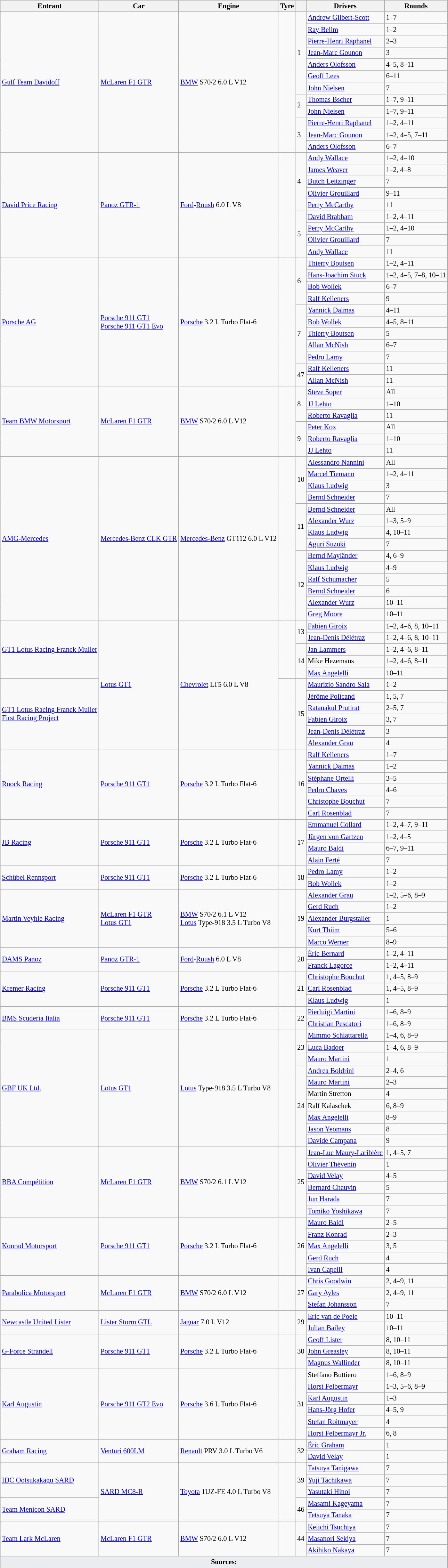<table class="wikitable" style="font-size: 85%">
<tr>
<th>Entrant</th>
<th>Car</th>
<th>Engine</th>
<th>Tyre</th>
<th></th>
<th>Drivers</th>
<th>Rounds</th>
</tr>
<tr>
<td rowspan=12> <a href='#'>Gulf Team Davidoff</a></td>
<td rowspan=12><a href='#'>McLaren F1 GTR</a></td>
<td rowspan=12><a href='#'>BMW</a> S70/2 6.0 L V12</td>
<td rowspan=12></td>
<td rowspan=7>1</td>
<td> <a href='#'>Andrew Gilbert-Scott</a></td>
<td>1–7</td>
</tr>
<tr>
<td> <a href='#'>Ray Bellm</a></td>
<td>1–2</td>
</tr>
<tr>
<td> <a href='#'>Pierre-Henri Raphanel</a></td>
<td>2–3</td>
</tr>
<tr>
<td> <a href='#'>Jean-Marc Gounon</a></td>
<td>3</td>
</tr>
<tr>
<td> <a href='#'>Anders Olofsson</a></td>
<td>4–5, 8–11</td>
</tr>
<tr>
<td> <a href='#'>Geoff Lees</a></td>
<td>6–11</td>
</tr>
<tr>
<td> <a href='#'>John Nielsen</a></td>
<td>7</td>
</tr>
<tr>
<td rowspan=2>2</td>
<td> <a href='#'>Thomas Bscher</a></td>
<td>1–7, 9–11</td>
</tr>
<tr>
<td> <a href='#'>John Nielsen</a></td>
<td>1–7, 9–11</td>
</tr>
<tr>
<td rowspan=3>3</td>
<td> <a href='#'>Pierre-Henri Raphanel</a></td>
<td>1–2, 4–11</td>
</tr>
<tr>
<td> <a href='#'>Jean-Marc Gounon</a></td>
<td>1–2, 4–5, 7–11</td>
</tr>
<tr>
<td> <a href='#'>Anders Olofsson</a></td>
<td>6–7</td>
</tr>
<tr>
<td rowspan=9> <a href='#'>David Price Racing</a></td>
<td rowspan=9><a href='#'>Panoz GTR-1</a></td>
<td rowspan=9><a href='#'>Ford</a>-<a href='#'>Roush</a> 6.0 L V8</td>
<td rowspan=9></td>
<td rowspan=5>4</td>
<td> <a href='#'>Andy Wallace</a></td>
<td>1–2, 4–10</td>
</tr>
<tr>
<td> <a href='#'>James Weaver</a></td>
<td>1–2, 4–8</td>
</tr>
<tr>
<td> <a href='#'>Butch Leitzinger</a></td>
<td>7</td>
</tr>
<tr>
<td> <a href='#'>Olivier Grouillard</a></td>
<td>9–11</td>
</tr>
<tr>
<td> <a href='#'>Perry McCarthy</a></td>
<td>11</td>
</tr>
<tr>
<td rowspan=4>5</td>
<td> <a href='#'>David Brabham</a></td>
<td>1–2, 4–11</td>
</tr>
<tr>
<td> <a href='#'>Perry McCarthy</a></td>
<td>1–2, 4–10</td>
</tr>
<tr>
<td> <a href='#'>Olivier Grouillard</a></td>
<td>7</td>
</tr>
<tr>
<td> <a href='#'>Andy Wallace</a></td>
<td>11</td>
</tr>
<tr>
<td rowspan=11> <a href='#'>Porsche AG</a></td>
<td rowspan=11><a href='#'>Porsche 911 GT1</a><br><a href='#'>Porsche 911 GT1 Evo</a></td>
<td rowspan=11><a href='#'>Porsche</a> 3.2 L Turbo Flat-6</td>
<td rowspan=11></td>
<td rowspan=4>6</td>
<td> <a href='#'>Thierry Boutsen</a></td>
<td>1–2, 4–11</td>
</tr>
<tr>
<td> <a href='#'>Hans-Joachim Stuck</a></td>
<td>1–2, 4–5, 7–8, 10–11</td>
</tr>
<tr>
<td> <a href='#'>Bob Wollek</a></td>
<td>6–7</td>
</tr>
<tr>
<td> <a href='#'>Ralf Kelleners</a></td>
<td>9</td>
</tr>
<tr>
<td rowspan=5>7</td>
<td> <a href='#'>Yannick Dalmas</a></td>
<td>4–11</td>
</tr>
<tr>
<td> <a href='#'>Bob Wollek</a></td>
<td>4–5, 8–11</td>
</tr>
<tr>
<td> <a href='#'>Thierry Boutsen</a></td>
<td>5</td>
</tr>
<tr>
<td> <a href='#'>Allan McNish</a></td>
<td>6–7</td>
</tr>
<tr>
<td> <a href='#'>Pedro Lamy</a></td>
<td>7</td>
</tr>
<tr>
<td rowspan=2>47</td>
<td> <a href='#'>Ralf Kelleners</a></td>
<td>11</td>
</tr>
<tr>
<td> <a href='#'>Allan McNish</a></td>
<td>11</td>
</tr>
<tr>
<td rowspan=6> <a href='#'>Team BMW Motorsport</a></td>
<td rowspan=6><a href='#'>McLaren F1 GTR</a></td>
<td rowspan=6><a href='#'>BMW</a> S70/2 6.0 L V12</td>
<td rowspan=6></td>
<td rowspan=3>8</td>
<td> <a href='#'>Steve Soper</a></td>
<td>All</td>
</tr>
<tr>
<td> <a href='#'>JJ Lehto</a></td>
<td>1–10</td>
</tr>
<tr>
<td> <a href='#'>Roberto Ravaglia</a></td>
<td>11</td>
</tr>
<tr>
<td rowspan=3>9</td>
<td> <a href='#'>Peter Kox</a></td>
<td>All</td>
</tr>
<tr>
<td> <a href='#'>Roberto Ravaglia</a></td>
<td>1–10</td>
</tr>
<tr>
<td> <a href='#'>JJ Lehto</a></td>
<td>11</td>
</tr>
<tr>
<td rowspan=14> <a href='#'>AMG-Mercedes</a></td>
<td rowspan=14><a href='#'>Mercedes-Benz CLK GTR</a></td>
<td rowspan=14><a href='#'>Mercedes-Benz</a> GT112 6.0 L V12</td>
<td rowspan=14></td>
<td rowspan=4>10</td>
<td> <a href='#'>Alessandro Nannini</a></td>
<td>All</td>
</tr>
<tr>
<td> <a href='#'>Marcel Tiemann</a></td>
<td>1–2, 4–11</td>
</tr>
<tr>
<td> <a href='#'>Klaus Ludwig</a></td>
<td>3</td>
</tr>
<tr>
<td> <a href='#'>Bernd Schneider</a></td>
<td>7</td>
</tr>
<tr>
<td rowspan=4>11</td>
<td> <a href='#'>Bernd Schneider</a></td>
<td>All</td>
</tr>
<tr>
<td> <a href='#'>Alexander Wurz</a></td>
<td>1–3, 5–9</td>
</tr>
<tr>
<td> <a href='#'>Klaus Ludwig</a></td>
<td>4, 10–11</td>
</tr>
<tr>
<td> <a href='#'>Aguri Suzuki</a></td>
<td>7</td>
</tr>
<tr>
<td rowspan=6>12</td>
<td> <a href='#'>Bernd Mayländer</a></td>
<td>4, 6–9</td>
</tr>
<tr>
<td> <a href='#'>Klaus Ludwig</a></td>
<td>4–9</td>
</tr>
<tr>
<td> <a href='#'>Ralf Schumacher</a></td>
<td>5</td>
</tr>
<tr>
<td> <a href='#'>Bernd Schneider</a></td>
<td>6</td>
</tr>
<tr>
<td> <a href='#'>Alexander Wurz</a></td>
<td>10–11</td>
</tr>
<tr>
<td> <a href='#'>Greg Moore</a></td>
<td>10–11</td>
</tr>
<tr>
<td rowspan=5> <a href='#'>GT1 Lotus Racing Franck Muller</a></td>
<td rowspan=11><a href='#'>Lotus GT1</a></td>
<td rowspan=11><a href='#'>Chevrolet</a> LT5 6.0 L V8</td>
<td rowspan=5></td>
<td rowspan=2>13</td>
<td> <a href='#'>Fabien Giroix</a></td>
<td>1–2, 4–6, 8, 10–11</td>
</tr>
<tr>
<td> <a href='#'>Jean-Denis Délétraz</a></td>
<td>1–2, 4–6, 8, 10–11</td>
</tr>
<tr>
<td rowspan=3>14</td>
<td> <a href='#'>Jan Lammers</a></td>
<td>1–2, 4–6, 8–11</td>
</tr>
<tr>
<td> Mike Hezemans</td>
<td>1–2, 4–6, 8–11</td>
</tr>
<tr>
<td> <a href='#'>Max Angelelli</a></td>
<td>10–11</td>
</tr>
<tr>
<td rowspan=6> <a href='#'>GT1 Lotus Racing Franck Muller</a><br> <a href='#'>First Racing Project</a></td>
<td rowspan=6></td>
<td rowspan=6>15</td>
<td> <a href='#'>Maurizio Sandro Sala</a></td>
<td>1–2</td>
</tr>
<tr>
<td> <a href='#'>Jérôme Policand</a></td>
<td>1, 5, 7</td>
</tr>
<tr>
<td> <a href='#'>Ratanakul Prutirat</a></td>
<td>2–5, 7</td>
</tr>
<tr>
<td> <a href='#'>Fabien Giroix</a></td>
<td>3, 7</td>
</tr>
<tr>
<td> <a href='#'>Jean-Denis Délétraz</a></td>
<td>3</td>
</tr>
<tr>
<td> <a href='#'>Alexander Grau</a></td>
<td>4</td>
</tr>
<tr>
<td rowspan=6> <a href='#'>Roock Racing</a></td>
<td rowspan=6><a href='#'>Porsche 911 GT1</a></td>
<td rowspan=6><a href='#'>Porsche</a> 3.2 L Turbo Flat-6</td>
<td rowspan=6></td>
<td rowspan=6>16</td>
<td> <a href='#'>Ralf Kelleners</a></td>
<td>1–7</td>
</tr>
<tr>
<td> <a href='#'>Yannick Dalmas</a></td>
<td>1–2</td>
</tr>
<tr>
<td> <a href='#'>Stéphane Ortelli</a></td>
<td>3–5</td>
</tr>
<tr>
<td> <a href='#'>Pedro Chaves</a></td>
<td>4–6</td>
</tr>
<tr>
<td> <a href='#'>Christophe Bouchut</a></td>
<td>7</td>
</tr>
<tr>
<td> <a href='#'>Carl Rosenblad</a></td>
<td>7</td>
</tr>
<tr>
<td rowspan=4> <a href='#'>JB Racing</a></td>
<td rowspan=4><a href='#'>Porsche 911 GT1</a></td>
<td rowspan=4><a href='#'>Porsche</a> 3.2 L Turbo Flat-6</td>
<td rowspan=4></td>
<td rowspan=4>17</td>
<td> <a href='#'>Emmanuel Collard</a></td>
<td>1–2, 4–7, 9–11</td>
</tr>
<tr>
<td> <a href='#'>Jürgen von Gartzen</a></td>
<td>1–2, 4–5</td>
</tr>
<tr>
<td> <a href='#'>Mauro Baldi</a></td>
<td>6–7, 9–11</td>
</tr>
<tr>
<td> <a href='#'>Alain Ferté</a></td>
<td>7</td>
</tr>
<tr>
<td rowspan=2> <a href='#'>Schübel Rennsport</a></td>
<td rowspan=2><a href='#'>Porsche 911 GT1</a></td>
<td rowspan=2><a href='#'>Porsche</a> 3.2 L Turbo Flat-6</td>
<td rowspan=2></td>
<td rowspan=2>18</td>
<td> <a href='#'>Pedro Lamy</a></td>
<td>1–2</td>
</tr>
<tr>
<td> <a href='#'>Bob Wollek</a></td>
<td>1–2</td>
</tr>
<tr>
<td rowspan=5> <a href='#'>Martin Veyhle Racing</a></td>
<td rowspan=5><a href='#'>McLaren F1 GTR</a><br><a href='#'>Lotus GT1</a></td>
<td rowspan=5><a href='#'>BMW</a> S70/2 6.1 L V12<br><a href='#'>Lotus</a> Type-918 3.5 L Turbo V8</td>
<td rowspan=5></td>
<td rowspan=5>19</td>
<td> <a href='#'>Alexander Grau</a></td>
<td>1–2, 5–6, 8–9</td>
</tr>
<tr>
<td> <a href='#'>Gerd Ruch</a></td>
<td>1–2</td>
</tr>
<tr>
<td> <a href='#'>Alexander Burgstaller</a></td>
<td>1</td>
</tr>
<tr>
<td> <a href='#'>Kurt Thiim</a></td>
<td>5–6</td>
</tr>
<tr>
<td> <a href='#'>Marco Werner</a></td>
<td>8–9</td>
</tr>
<tr>
<td rowspan=2> <a href='#'>DAMS Panoz</a></td>
<td rowspan=2><a href='#'>Panoz GTR-1</a></td>
<td rowspan=2><a href='#'>Ford</a>-<a href='#'>Roush</a> 6.0 L V8</td>
<td rowspan=2></td>
<td rowspan=2>20</td>
<td> <a href='#'>Éric Bernard</a></td>
<td>1–2, 4–11</td>
</tr>
<tr>
<td> <a href='#'>Franck Lagorce</a></td>
<td>1–2, 4–11</td>
</tr>
<tr>
<td rowspan=3> <a href='#'>Kremer Racing</a></td>
<td rowspan=3><a href='#'>Porsche 911 GT1</a></td>
<td rowspan=3><a href='#'>Porsche</a> 3.2 L Turbo Flat-6</td>
<td rowspan=3></td>
<td rowspan=3>21</td>
<td> <a href='#'>Christophe Bouchut</a></td>
<td>1, 4–5, 8–9</td>
</tr>
<tr>
<td> <a href='#'>Carl Rosenblad</a></td>
<td>1, 4–5, 8–9</td>
</tr>
<tr>
<td> <a href='#'>Klaus Ludwig</a></td>
<td>1</td>
</tr>
<tr>
<td rowspan=2> <a href='#'>BMS Scuderia Italia</a></td>
<td rowspan=2><a href='#'>Porsche 911 GT1</a></td>
<td rowspan=2><a href='#'>Porsche</a> 3.2 L Turbo Flat-6</td>
<td rowspan=2></td>
<td rowspan=2>22</td>
<td> <a href='#'>Pierluigi Martini</a></td>
<td>1–6, 8–9</td>
</tr>
<tr>
<td> <a href='#'>Christian Pescatori</a></td>
<td>1–6, 8–9</td>
</tr>
<tr>
<td rowspan=10> <a href='#'>GBF UK Ltd.</a></td>
<td rowspan=10><a href='#'>Lotus GT1</a></td>
<td rowspan=10><a href='#'>Lotus</a> Type-918 3.5 L Turbo V8</td>
<td rowspan=10></td>
<td rowspan=3>23</td>
<td> <a href='#'>Mimmo Schiattarella</a></td>
<td>1–4, 6, 8–9</td>
</tr>
<tr>
<td> <a href='#'>Luca Badoer</a></td>
<td>1–4, 6, 8–9</td>
</tr>
<tr>
<td> <a href='#'>Mauro Martini</a></td>
<td>1</td>
</tr>
<tr>
<td rowspan=7>24</td>
<td> <a href='#'>Andrea Boldrini</a></td>
<td>2–4, 6</td>
</tr>
<tr>
<td> <a href='#'>Mauro Martini</a></td>
<td>2–3</td>
</tr>
<tr>
<td> Martin Stretton</td>
<td>4</td>
</tr>
<tr>
<td> Ralf Kalaschek</td>
<td>6, 8–9</td>
</tr>
<tr>
<td> <a href='#'>Max Angelelli</a></td>
<td>8–9</td>
</tr>
<tr>
<td> <a href='#'>Jason Yeomans</a></td>
<td>8</td>
</tr>
<tr>
<td> <a href='#'>Davide Campana</a></td>
<td>9</td>
</tr>
<tr>
<td rowspan=6> <a href='#'>BBA Compétition</a></td>
<td rowspan=6><a href='#'>McLaren F1 GTR</a></td>
<td rowspan=6><a href='#'>BMW</a> S70/2 6.1 L V12</td>
<td rowspan=6></td>
<td rowspan=6>25</td>
<td> <a href='#'>Jean-Luc Maury-Laribière</a></td>
<td>1, 4–5, 7</td>
</tr>
<tr>
<td> <a href='#'>Olivier Thévenin</a></td>
<td>1</td>
</tr>
<tr>
<td> <a href='#'>David Velay</a></td>
<td>4–5</td>
</tr>
<tr>
<td> <a href='#'>Bernard Chauvin</a></td>
<td>5</td>
</tr>
<tr>
<td> <a href='#'>Jun Harada</a></td>
<td>7</td>
</tr>
<tr>
<td> <a href='#'>Tomiko Yoshikawa</a></td>
<td>7</td>
</tr>
<tr>
<td rowspan=5> <a href='#'>Konrad Motorsport</a></td>
<td rowspan=5><a href='#'>Porsche 911 GT1</a></td>
<td rowspan=5><a href='#'>Porsche</a> 3.2 L Turbo Flat-6</td>
<td rowspan=5></td>
<td rowspan=5>26</td>
<td> <a href='#'>Mauro Baldi</a></td>
<td>2–5</td>
</tr>
<tr>
<td> <a href='#'>Franz Konrad</a></td>
<td>2–3</td>
</tr>
<tr>
<td> <a href='#'>Max Angelelli</a></td>
<td>3, 5</td>
</tr>
<tr>
<td> <a href='#'>Gerd Ruch</a></td>
<td>4</td>
</tr>
<tr>
<td> <a href='#'>Ivan Capelli</a></td>
<td>4</td>
</tr>
<tr>
<td rowspan=3> <a href='#'>Parabolica Motorsport</a></td>
<td rowspan=3><a href='#'>McLaren F1 GTR</a></td>
<td rowspan=3><a href='#'>BMW</a> S70/2 6.0 L V12</td>
<td rowspan=3></td>
<td rowspan=3>27</td>
<td> <a href='#'>Chris Goodwin</a></td>
<td>2, 4–9, 11</td>
</tr>
<tr>
<td> <a href='#'>Gary Ayles</a></td>
<td>2, 4–9, 11</td>
</tr>
<tr>
<td> <a href='#'>Stefan Johansson</a></td>
<td>7</td>
</tr>
<tr>
<td rowspan=2> <a href='#'>Newcastle United Lister</a></td>
<td rowspan=2><a href='#'>Lister Storm GTL</a></td>
<td rowspan=2><a href='#'>Jaguar</a> 7.0 L V12</td>
<td rowspan=2></td>
<td rowspan=2>29</td>
<td> <a href='#'>Eric van de Poele</a></td>
<td>10–11</td>
</tr>
<tr>
<td> <a href='#'>Julian Bailey</a></td>
<td>10–11</td>
</tr>
<tr>
<td rowspan=3> <a href='#'>G-Force Strandell</a></td>
<td rowspan=3><a href='#'>Porsche 911 GT1</a></td>
<td rowspan=3><a href='#'>Porsche</a> 3.2 L Turbo Flat-6</td>
<td rowspan=3></td>
<td rowspan=3>30</td>
<td> <a href='#'>Geoff Lister</a></td>
<td>8, 10–11</td>
</tr>
<tr>
<td> <a href='#'>John Greasley</a></td>
<td>8, 10–11</td>
</tr>
<tr>
<td> <a href='#'>Magnus Wallinder</a></td>
<td>8, 10–11</td>
</tr>
<tr>
<td rowspan=6> <a href='#'>Karl Augustin</a></td>
<td rowspan=6><a href='#'>Porsche 911 GT2 Evo</a></td>
<td rowspan=6><a href='#'>Porsche</a> 3.6 L Turbo Flat-6</td>
<td rowspan=6></td>
<td rowspan=6>31</td>
<td> Steffano Buttiero</td>
<td>1–6, 8–9</td>
</tr>
<tr>
<td> <a href='#'>Horst Felbermayr</a></td>
<td>1–3, 5–6, 8–9</td>
</tr>
<tr>
<td> <a href='#'>Karl Augustin</a></td>
<td>1–3</td>
</tr>
<tr>
<td> <a href='#'>Hans-Jörg Hofer</a></td>
<td>4–5, 9</td>
</tr>
<tr>
<td> <a href='#'>Stefan Roitmayer</a></td>
<td>4</td>
</tr>
<tr>
<td> <a href='#'>Horst Felbermayr Jr.</a></td>
<td>6, 8</td>
</tr>
<tr>
<td rowspan=2> <a href='#'>Graham Racing</a></td>
<td rowspan=2><a href='#'>Venturi 600LM</a></td>
<td rowspan=2><a href='#'>Renault</a> PRV 3.0 L Turbo V6</td>
<td rowspan=2></td>
<td rowspan=2>32</td>
<td> <a href='#'>Éric Graham</a></td>
<td>1</td>
</tr>
<tr>
<td> <a href='#'>David Velay</a></td>
<td>1</td>
</tr>
<tr>
<td rowspan=3> <a href='#'>IDC Ootsukakagu SARD</a></td>
<td rowspan=5><a href='#'>SARD MC8-R</a></td>
<td rowspan=5><a href='#'>Toyota</a> 1UZ-FE 4.0 L Turbo V8</td>
<td rowspan=5></td>
<td rowspan=3>39</td>
<td> <a href='#'>Tatsuya Tanigawa</a></td>
<td>7</td>
</tr>
<tr>
<td> <a href='#'>Yuji Tachikawa</a></td>
<td>7</td>
</tr>
<tr>
<td> <a href='#'>Yasutaki Hinoi</a></td>
<td>7</td>
</tr>
<tr>
<td rowspan=2> <a href='#'>Team Menicon SARD</a></td>
<td rowspan=2>46</td>
<td> <a href='#'>Masami Kageyama</a></td>
<td>7</td>
</tr>
<tr>
<td> <a href='#'>Tetsuya Tanaka</a></td>
<td>7</td>
</tr>
<tr>
<td rowspan=3> <a href='#'>Team Lark McLaren</a></td>
<td rowspan=3><a href='#'>McLaren F1 GTR</a></td>
<td rowspan=3><a href='#'>BMW</a> S70/2 6.0 L V12</td>
<td rowspan=3></td>
<td rowspan=3>44</td>
<td> <a href='#'>Keiichi Tsuchiya</a></td>
<td>7</td>
</tr>
<tr>
<td> <a href='#'>Masanori Sekiya</a></td>
<td>7</td>
</tr>
<tr>
<td> <a href='#'>Akihiko Nakaya</a></td>
<td>7</td>
</tr>
<tr class="sortbottom">
<td colspan="7" style="background-color:#EAECF0;text-align:center"><strong>Sources:</strong></td>
</tr>
</table>
